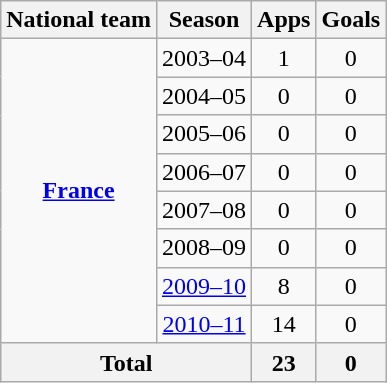<table class="wikitable" style="text-align:center">
<tr>
<th>National team</th>
<th>Season</th>
<th>Apps</th>
<th>Goals</th>
</tr>
<tr>
<td rowspan=8 valign="center"><strong><a href='#'>France</a></strong></td>
<td>2003–04</td>
<td>1</td>
<td>0</td>
</tr>
<tr>
<td>2004–05</td>
<td>0</td>
<td>0</td>
</tr>
<tr>
<td>2005–06</td>
<td>0</td>
<td>0</td>
</tr>
<tr>
<td>2006–07</td>
<td>0</td>
<td>0</td>
</tr>
<tr>
<td>2007–08</td>
<td>0</td>
<td>0</td>
</tr>
<tr>
<td>2008–09</td>
<td>0</td>
<td>0</td>
</tr>
<tr>
<td><a href='#'>2009–10</a></td>
<td>8</td>
<td>0</td>
</tr>
<tr>
<td><a href='#'>2010–11</a></td>
<td>14</td>
<td>0</td>
</tr>
<tr>
<th colspan=2>Total</th>
<th>23</th>
<th>0</th>
</tr>
</table>
